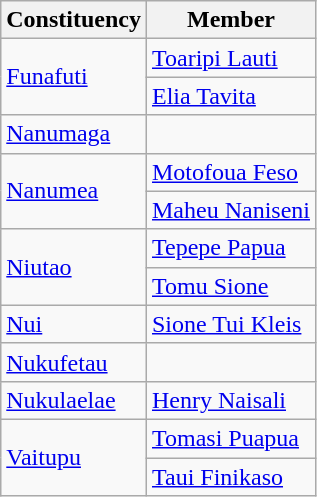<table class=wikitable>
<tr>
<th>Constituency</th>
<th>Member</th>
</tr>
<tr>
<td rowspan=2><a href='#'>Funafuti</a></td>
<td><a href='#'>Toaripi Lauti</a></td>
</tr>
<tr>
<td><a href='#'>Elia Tavita</a></td>
</tr>
<tr>
<td><a href='#'>Nanumaga</a></td>
<td></td>
</tr>
<tr>
<td rowspan=2><a href='#'>Nanumea</a></td>
<td><a href='#'>Motofoua Feso</a></td>
</tr>
<tr>
<td><a href='#'>Maheu Naniseni</a></td>
</tr>
<tr>
<td rowspan=2><a href='#'>Niutao</a></td>
<td><a href='#'>Tepepe Papua</a></td>
</tr>
<tr>
<td><a href='#'>Tomu Sione</a></td>
</tr>
<tr>
<td><a href='#'>Nui</a></td>
<td><a href='#'>Sione Tui Kleis</a></td>
</tr>
<tr>
<td><a href='#'>Nukufetau</a></td>
<td></td>
</tr>
<tr>
<td><a href='#'>Nukulaelae</a></td>
<td><a href='#'>Henry Naisali</a></td>
</tr>
<tr>
<td rowspan=2><a href='#'>Vaitupu</a></td>
<td><a href='#'>Tomasi Puapua</a></td>
</tr>
<tr>
<td><a href='#'>Taui Finikaso</a></td>
</tr>
</table>
